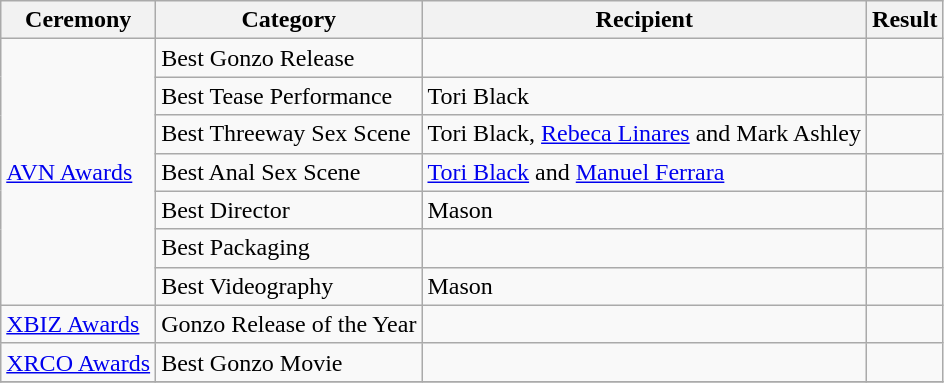<table class="wikitable" >
<tr>
<th>Ceremony</th>
<th>Category</th>
<th>Recipient</th>
<th>Result</th>
</tr>
<tr>
<td rowspan="7"><a href='#'>AVN Awards</a></td>
<td>Best Gonzo Release</td>
<td></td>
<td></td>
</tr>
<tr>
<td>Best Tease Performance</td>
<td>Tori Black</td>
<td></td>
</tr>
<tr>
<td>Best Threeway Sex Scene</td>
<td>Tori Black, <a href='#'>Rebeca Linares</a> and Mark Ashley</td>
<td></td>
</tr>
<tr>
<td>Best Anal Sex Scene</td>
<td><a href='#'>Tori Black</a> and <a href='#'>Manuel Ferrara</a></td>
<td></td>
</tr>
<tr>
<td>Best Director</td>
<td>Mason</td>
<td></td>
</tr>
<tr>
<td>Best Packaging</td>
<td></td>
<td></td>
</tr>
<tr>
<td>Best Videography</td>
<td>Mason</td>
<td></td>
</tr>
<tr>
<td><a href='#'>XBIZ Awards</a></td>
<td>Gonzo Release of the Year</td>
<td></td>
<td></td>
</tr>
<tr>
<td><a href='#'>XRCO Awards</a></td>
<td>Best Gonzo Movie</td>
<td></td>
<td></td>
</tr>
<tr>
</tr>
</table>
